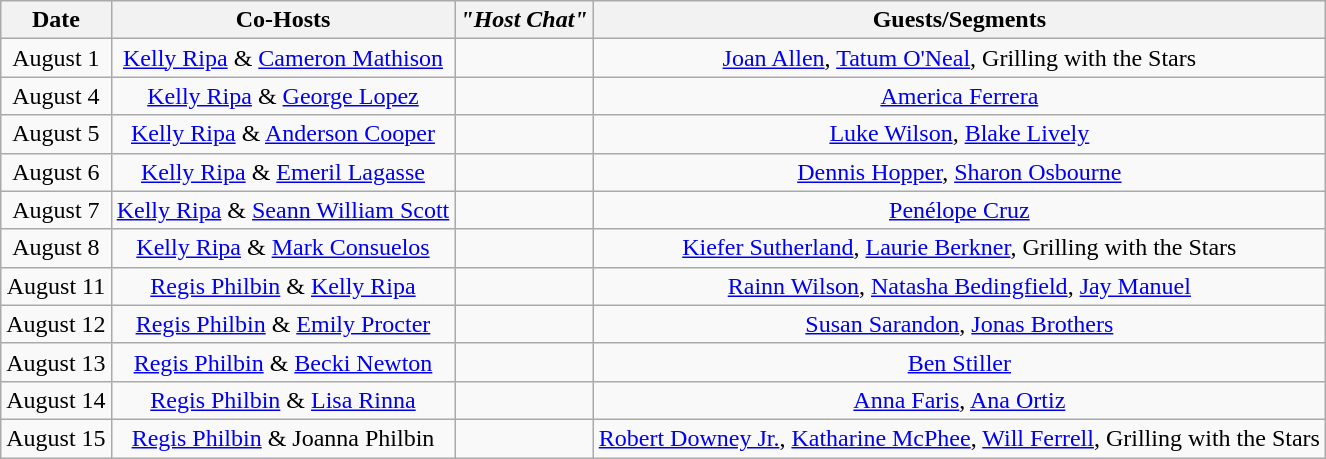<table class="wikitable sortable" style="text-align:center;">
<tr>
<th>Date</th>
<th>Co-Hosts</th>
<th><em>"Host Chat"</em></th>
<th>Guests/Segments</th>
</tr>
<tr>
<td>August 1</td>
<td><a href='#'>Kelly Ripa</a> & <a href='#'>Cameron Mathison</a></td>
<td></td>
<td><a href='#'>Joan Allen</a>, <a href='#'>Tatum O'Neal</a>, Grilling with the Stars</td>
</tr>
<tr>
<td>August 4</td>
<td><a href='#'>Kelly Ripa</a> & <a href='#'>George Lopez</a></td>
<td></td>
<td><a href='#'>America Ferrera</a></td>
</tr>
<tr>
<td>August 5</td>
<td><a href='#'>Kelly Ripa</a> & <a href='#'>Anderson Cooper</a></td>
<td></td>
<td><a href='#'>Luke Wilson</a>, <a href='#'>Blake Lively</a></td>
</tr>
<tr>
<td>August 6</td>
<td><a href='#'>Kelly Ripa</a> & <a href='#'>Emeril Lagasse</a></td>
<td></td>
<td><a href='#'>Dennis Hopper</a>, <a href='#'>Sharon Osbourne</a></td>
</tr>
<tr>
<td>August 7</td>
<td><a href='#'>Kelly Ripa</a> & <a href='#'>Seann William Scott</a></td>
<td></td>
<td><a href='#'>Penélope Cruz</a></td>
</tr>
<tr>
<td>August 8</td>
<td><a href='#'>Kelly Ripa</a> & <a href='#'>Mark Consuelos</a></td>
<td></td>
<td><a href='#'>Kiefer Sutherland</a>, <a href='#'>Laurie Berkner</a>, Grilling with the Stars</td>
</tr>
<tr>
<td>August 11</td>
<td><a href='#'>Regis Philbin</a> & <a href='#'>Kelly Ripa</a></td>
<td></td>
<td><a href='#'>Rainn Wilson</a>, <a href='#'>Natasha Bedingfield</a>, <a href='#'>Jay Manuel</a></td>
</tr>
<tr>
<td>August 12</td>
<td><a href='#'>Regis Philbin</a> & <a href='#'>Emily Procter</a></td>
<td></td>
<td><a href='#'>Susan Sarandon</a>, <a href='#'>Jonas Brothers</a></td>
</tr>
<tr>
<td>August 13</td>
<td><a href='#'>Regis Philbin</a> & <a href='#'>Becki Newton</a></td>
<td></td>
<td><a href='#'>Ben Stiller</a></td>
</tr>
<tr>
<td>August 14</td>
<td><a href='#'>Regis Philbin</a> & <a href='#'>Lisa Rinna</a></td>
<td></td>
<td><a href='#'>Anna Faris</a>, <a href='#'>Ana Ortiz</a></td>
</tr>
<tr>
<td>August 15</td>
<td><a href='#'>Regis Philbin</a> & Joanna Philbin</td>
<td></td>
<td><a href='#'>Robert Downey Jr.</a>, <a href='#'>Katharine McPhee</a>, <a href='#'>Will Ferrell</a>, Grilling with the Stars</td>
</tr>
</table>
